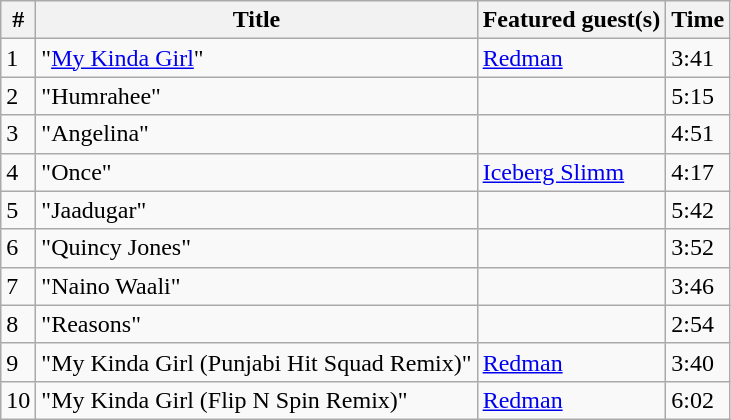<table class="wikitable">
<tr>
<th align="center">#</th>
<th align="center">Title</th>
<th align="center">Featured guest(s)</th>
<th align="center">Time</th>
</tr>
<tr>
<td>1</td>
<td>"<a href='#'>My Kinda Girl</a>"</td>
<td><a href='#'>Redman</a></td>
<td>3:41</td>
</tr>
<tr>
<td>2</td>
<td>"Humrahee"</td>
<td></td>
<td>5:15</td>
</tr>
<tr>
<td>3</td>
<td>"Angelina"</td>
<td></td>
<td>4:51</td>
</tr>
<tr>
<td>4</td>
<td>"Once"</td>
<td><a href='#'>Iceberg Slimm</a></td>
<td>4:17</td>
</tr>
<tr>
<td>5</td>
<td>"Jaadugar"</td>
<td></td>
<td>5:42</td>
</tr>
<tr>
<td>6</td>
<td>"Quincy Jones"</td>
<td></td>
<td>3:52</td>
</tr>
<tr>
<td>7</td>
<td>"Naino Waali"</td>
<td></td>
<td>3:46</td>
</tr>
<tr>
<td>8</td>
<td>"Reasons"</td>
<td></td>
<td>2:54</td>
</tr>
<tr>
<td>9</td>
<td>"My Kinda Girl (Punjabi Hit Squad Remix)"</td>
<td><a href='#'>Redman</a></td>
<td>3:40</td>
</tr>
<tr>
<td>10</td>
<td>"My Kinda Girl (Flip N Spin Remix)"</td>
<td><a href='#'>Redman</a></td>
<td>6:02</td>
</tr>
</table>
